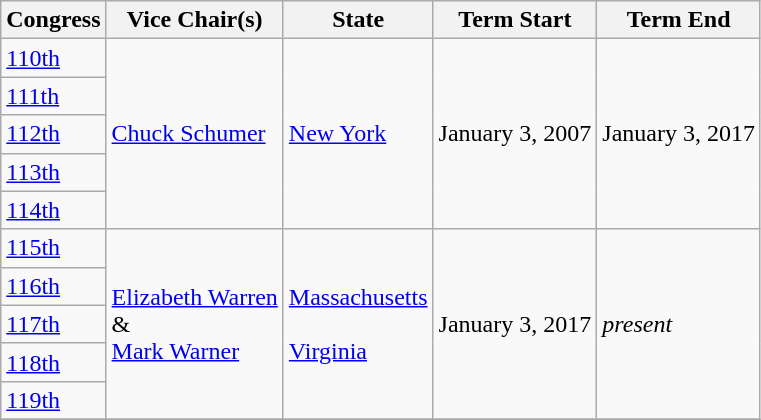<table class="wikitable">
<tr>
<th>Congress</th>
<th>Vice Chair(s)</th>
<th>State</th>
<th>Term Start</th>
<th>Term End</th>
</tr>
<tr>
<td><a href='#'>110th</a></td>
<td rowspan=5><div><a href='#'>Chuck Schumer</a></div></td>
<td rowspan=5><div><a href='#'>New York</a></div></td>
<td rowspan=5>January 3, 2007</td>
<td rowspan=5>January 3, 2017</td>
</tr>
<tr>
<td><a href='#'>111th</a></td>
</tr>
<tr>
<td><a href='#'>112th</a></td>
</tr>
<tr>
<td><a href='#'>113th</a></td>
</tr>
<tr>
<td><a href='#'>114th</a></td>
</tr>
<tr>
<td><a href='#'>115th</a></td>
<td rowspan=5><div><a href='#'>Elizabeth Warren</a><br>&<br><a href='#'>Mark Warner</a></div></td>
<td rowspan=5><div><a href='#'>Massachusetts</a><br><br><a href='#'>Virginia</a></div></td>
<td rowspan=5>January 3, 2017</td>
<td rowspan=5><em>present</em></td>
</tr>
<tr>
<td><a href='#'>116th</a></td>
</tr>
<tr>
<td><a href='#'>117th</a></td>
</tr>
<tr>
<td><a href='#'>118th</a></td>
</tr>
<tr>
<td><a href='#'>119th</a></td>
</tr>
<tr>
</tr>
</table>
